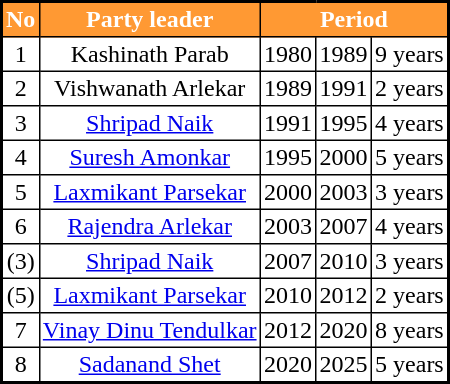<table class="sortable" border="1" cellpadding="2" cellspacing="0" style="border-collapse: collapse; border: 2px #000000 solid; font-size: x-big; width=">
<tr>
<th style="background-color:#FF9933; color:white">No</th>
<th style="background-color:#FF9933; color:white">Party leader</th>
<th colspan="3" style="background-color:#FF9933; color:white">Period</th>
</tr>
<tr style="text-align:center;">
<td>1</td>
<td>Kashinath Parab</td>
<td>1980</td>
<td>1989</td>
<td>9 years</td>
</tr>
<tr style="text-align:center;">
<td>2</td>
<td>Vishwanath Arlekar</td>
<td>1989</td>
<td>1991</td>
<td>2 years</td>
</tr>
<tr style="text-align:center;">
<td>3</td>
<td><a href='#'>Shripad Naik</a></td>
<td>1991</td>
<td>1995</td>
<td>4 years</td>
</tr>
<tr style="text-align:center;">
<td>4</td>
<td><a href='#'>Suresh Amonkar</a></td>
<td>1995</td>
<td>2000</td>
<td>5 years</td>
</tr>
<tr style="text-align:center;">
<td>5</td>
<td><a href='#'>Laxmikant Parsekar</a></td>
<td>2000</td>
<td>2003</td>
<td>3 years</td>
</tr>
<tr style="text-align:center;">
<td>6</td>
<td><a href='#'>Rajendra Arlekar</a></td>
<td>2003</td>
<td>2007</td>
<td>4 years</td>
</tr>
<tr style="text-align:center;">
<td>(3)</td>
<td><a href='#'>Shripad Naik</a></td>
<td>2007</td>
<td>2010</td>
<td>3 years</td>
</tr>
<tr style="text-align:center;">
<td>(5)</td>
<td><a href='#'>Laxmikant Parsekar</a></td>
<td>2010</td>
<td>2012</td>
<td>2 years</td>
</tr>
<tr style="text-align:center;">
<td>7</td>
<td><a href='#'>Vinay Dinu Tendulkar</a></td>
<td>2012</td>
<td>2020</td>
<td>8 years</td>
</tr>
<tr style="text-align:center;">
<td>8</td>
<td><a href='#'>Sadanand Shet</a></td>
<td>2020</td>
<td>2025</td>
<td>5 years</td>
</tr>
</table>
